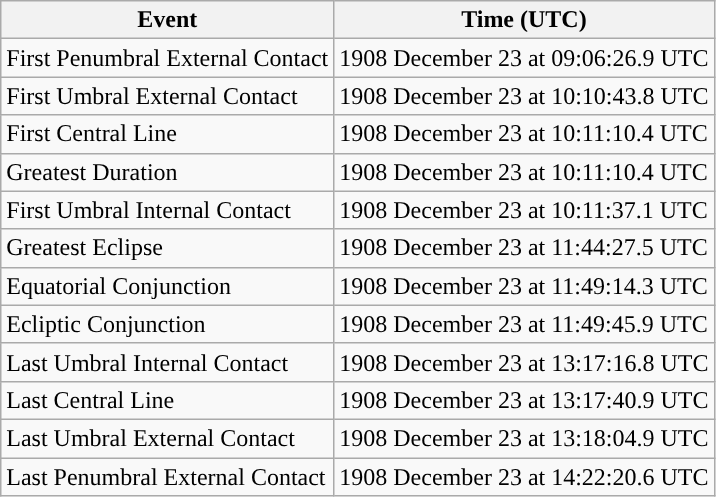<table class="wikitable">
<tr>
<th>Event</th>
<th>Time (UTC)</th>
</tr>
<tr>
<td>First Penumbral External Contact</td>
<td>1908 December 23 at 09:06:26.9 UTC</td>
</tr>
<tr>
<td>First Umbral External Contact</td>
<td>1908 December 23 at 10:10:43.8 UTC</td>
</tr>
<tr>
<td>First Central Line</td>
<td>1908 December 23 at 10:11:10.4 UTC</td>
</tr>
<tr>
<td>Greatest Duration</td>
<td>1908 December 23 at 10:11:10.4 UTC</td>
</tr>
<tr>
<td>First Umbral Internal Contact</td>
<td>1908 December 23 at 10:11:37.1 UTC</td>
</tr>
<tr>
<td>Greatest Eclipse</td>
<td>1908 December 23 at 11:44:27.5 UTC</td>
</tr>
<tr>
<td>Equatorial Conjunction</td>
<td>1908 December 23 at 11:49:14.3 UTC</td>
</tr>
<tr>
<td>Ecliptic Conjunction</td>
<td>1908 December 23 at 11:49:45.9 UTC</td>
</tr>
<tr>
<td>Last Umbral Internal Contact</td>
<td>1908 December 23 at 13:17:16.8 UTC</td>
</tr>
<tr>
<td>Last Central Line</td>
<td>1908 December 23 at 13:17:40.9 UTC</td>
</tr>
<tr>
<td>Last Umbral External Contact</td>
<td>1908 December 23 at 13:18:04.9 UTC</td>
</tr>
<tr>
<td>Last Penumbral External Contact</td>
<td>1908 December 23 at 14:22:20.6 UTC</td>
</tr>
</table>
